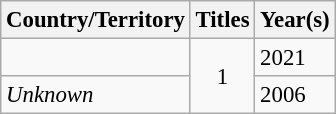<table class="wikitable sortable" style="font-size:95%;">
<tr>
<th>Country/Territory</th>
<th>Titles</th>
<th>Year(s)</th>
</tr>
<tr>
<td></td>
<td rowspan="2" style="text-align:center;">1</td>
<td>2021</td>
</tr>
<tr>
<td><em> Unknown</em></td>
<td>2006</td>
</tr>
</table>
